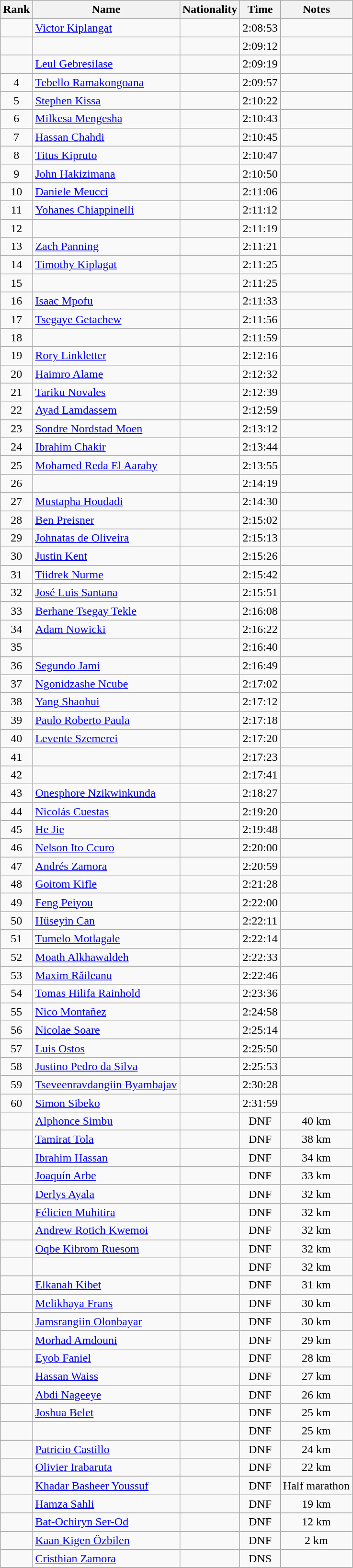<table class="wikitable sortable" style="text-align:center">
<tr>
<th scope="col">Rank</th>
<th scope="col">Name</th>
<th scope="col">Nationality</th>
<th scope="col">Time</th>
<th scope="col">Notes</th>
</tr>
<tr>
<td></td>
<td align="left"><a href='#'>Victor Kiplangat</a></td>
<td align="left"></td>
<td>2:08:53</td>
<td></td>
</tr>
<tr>
<td></td>
<td align="left"></td>
<td align="left"></td>
<td>2:09:12</td>
<td></td>
</tr>
<tr>
<td></td>
<td align="left"><a href='#'>Leul Gebresilase</a></td>
<td align="left"></td>
<td>2:09:19</td>
<td></td>
</tr>
<tr>
<td>4</td>
<td align="left"><a href='#'>Tebello Ramakongoana</a></td>
<td align="left"></td>
<td>2:09:57</td>
<td></td>
</tr>
<tr>
<td>5</td>
<td align="left"><a href='#'>Stephen Kissa</a></td>
<td align="left"></td>
<td>2:10:22</td>
<td></td>
</tr>
<tr>
<td>6</td>
<td align="left"><a href='#'>Milkesa Mengesha</a></td>
<td align="left"></td>
<td>2:10:43</td>
<td></td>
</tr>
<tr>
<td>7</td>
<td align="left"><a href='#'>Hassan Chahdi</a></td>
<td align="left"></td>
<td>2:10:45</td>
<td></td>
</tr>
<tr>
<td>8</td>
<td align="left"><a href='#'>Titus Kipruto</a></td>
<td align="left"></td>
<td>2:10:47</td>
<td></td>
</tr>
<tr>
<td>9</td>
<td align="left"><a href='#'>John Hakizimana</a></td>
<td align="left"></td>
<td>2:10:50</td>
<td></td>
</tr>
<tr>
<td>10</td>
<td align="left"><a href='#'>Daniele Meucci</a></td>
<td align="left"></td>
<td>2:11:06</td>
<td></td>
</tr>
<tr>
<td>11</td>
<td align="left"><a href='#'>Yohanes Chiappinelli</a></td>
<td align="left"></td>
<td>2:11:12</td>
<td></td>
</tr>
<tr>
<td>12</td>
<td align="left"></td>
<td align="left"></td>
<td>2:11:19</td>
<td></td>
</tr>
<tr>
<td>13</td>
<td align="left"><a href='#'>Zach Panning</a></td>
<td align="left"></td>
<td>2:11:21</td>
<td></td>
</tr>
<tr>
<td>14</td>
<td align="left"><a href='#'>Timothy Kiplagat</a></td>
<td align="left"></td>
<td>2:11:25</td>
<td></td>
</tr>
<tr>
<td>15</td>
<td align="left"></td>
<td align="left"></td>
<td>2:11:25</td>
<td></td>
</tr>
<tr>
<td>16</td>
<td align="left"><a href='#'>Isaac Mpofu</a></td>
<td align="left"></td>
<td>2:11:33</td>
<td></td>
</tr>
<tr>
<td>17</td>
<td align="left"><a href='#'>Tsegaye Getachew</a></td>
<td align="left"></td>
<td>2:11:56</td>
<td></td>
</tr>
<tr>
<td>18</td>
<td align="left"></td>
<td align="left"></td>
<td>2:11:59</td>
<td></td>
</tr>
<tr>
<td>19</td>
<td align="left"><a href='#'>Rory Linkletter</a></td>
<td align="left"></td>
<td>2:12:16</td>
<td></td>
</tr>
<tr>
<td>20</td>
<td align="left"><a href='#'>Haimro Alame</a></td>
<td align="left"></td>
<td>2:12:32</td>
<td></td>
</tr>
<tr>
<td>21</td>
<td align="left"><a href='#'>Tariku Novales</a></td>
<td align="left"></td>
<td>2:12:39</td>
<td></td>
</tr>
<tr>
<td>22</td>
<td align="left"><a href='#'>Ayad Lamdassem</a></td>
<td align="left"></td>
<td>2:12:59</td>
<td></td>
</tr>
<tr>
<td>23</td>
<td align="left"><a href='#'>Sondre Nordstad Moen</a></td>
<td align="left"></td>
<td>2:13:12</td>
<td></td>
</tr>
<tr>
<td>24</td>
<td align="left"><a href='#'>Ibrahim Chakir</a></td>
<td align="left"></td>
<td>2:13:44</td>
<td></td>
</tr>
<tr>
<td>25</td>
<td align="left"><a href='#'>Mohamed Reda El Aaraby</a></td>
<td align="left"></td>
<td>2:13:55</td>
<td></td>
</tr>
<tr>
<td>26</td>
<td align="left"></td>
<td align="left"></td>
<td>2:14:19</td>
<td></td>
</tr>
<tr>
<td>27</td>
<td align="left"><a href='#'>Mustapha Houdadi</a></td>
<td align="left"></td>
<td>2:14:30</td>
<td></td>
</tr>
<tr>
<td>28</td>
<td align="left"><a href='#'>Ben Preisner</a></td>
<td align="left"></td>
<td>2:15:02</td>
<td></td>
</tr>
<tr>
<td>29</td>
<td align="left"><a href='#'>Johnatas de Oliveira</a></td>
<td align="left"></td>
<td>2:15:13</td>
<td></td>
</tr>
<tr>
<td>30</td>
<td align="left"><a href='#'>Justin Kent</a></td>
<td align="left"></td>
<td>2:15:26</td>
<td></td>
</tr>
<tr>
<td>31</td>
<td align="left"><a href='#'>Tiidrek Nurme</a></td>
<td align="left"></td>
<td>2:15:42</td>
<td></td>
</tr>
<tr>
<td>32</td>
<td align="left"><a href='#'>José Luis Santana</a></td>
<td align="left"></td>
<td>2:15:51</td>
<td></td>
</tr>
<tr>
<td>33</td>
<td align="left"><a href='#'>Berhane Tsegay Tekle</a></td>
<td align="left"></td>
<td>2:16:08</td>
<td></td>
</tr>
<tr>
<td>34</td>
<td align="left"><a href='#'>Adam Nowicki</a></td>
<td align="left"></td>
<td>2:16:22</td>
<td></td>
</tr>
<tr>
<td>35</td>
<td align="left"></td>
<td align="left"></td>
<td>2:16:40</td>
<td></td>
</tr>
<tr>
<td>36</td>
<td align="left"><a href='#'>Segundo Jami</a></td>
<td align="left"></td>
<td>2:16:49</td>
<td></td>
</tr>
<tr>
<td>37</td>
<td align="left"><a href='#'>Ngonidzashe Ncube</a></td>
<td align="left"></td>
<td>2:17:02</td>
<td></td>
</tr>
<tr>
<td>38</td>
<td align="left"><a href='#'>Yang Shaohui</a></td>
<td align="left"></td>
<td>2:17:12</td>
<td></td>
</tr>
<tr>
<td>39</td>
<td align="left"><a href='#'>Paulo Roberto Paula</a></td>
<td align="left"></td>
<td>2:17:18</td>
<td></td>
</tr>
<tr>
<td>40</td>
<td align="left"><a href='#'>Levente Szemerei</a></td>
<td align="left"></td>
<td>2:17:20</td>
<td></td>
</tr>
<tr>
<td>41</td>
<td align="left"></td>
<td align="left"></td>
<td>2:17:23</td>
<td></td>
</tr>
<tr>
<td>42</td>
<td align="left"></td>
<td align="left"></td>
<td>2:17:41</td>
<td></td>
</tr>
<tr>
<td>43</td>
<td align="left"><a href='#'>Onesphore Nzikwinkunda</a></td>
<td align="left"></td>
<td>2:18:27</td>
<td></td>
</tr>
<tr>
<td>44</td>
<td align="left"><a href='#'>Nicolás Cuestas</a></td>
<td align="left"></td>
<td>2:19:20</td>
<td></td>
</tr>
<tr>
<td>45</td>
<td align="left"><a href='#'>He Jie</a></td>
<td align="left"></td>
<td>2:19:48</td>
<td></td>
</tr>
<tr>
<td>46</td>
<td align="left"><a href='#'>Nelson Ito Ccuro</a></td>
<td align="left"></td>
<td>2:20:00</td>
<td></td>
</tr>
<tr>
<td>47</td>
<td align="left"><a href='#'>Andrés Zamora</a></td>
<td align="left"></td>
<td>2:20:59</td>
<td></td>
</tr>
<tr>
<td>48</td>
<td align="left"><a href='#'>Goitom Kifle</a></td>
<td align="left"></td>
<td>2:21:28</td>
<td></td>
</tr>
<tr>
<td>49</td>
<td align="left"><a href='#'>Feng Peiyou</a></td>
<td align="left"></td>
<td>2:22:00</td>
<td></td>
</tr>
<tr>
<td>50</td>
<td align="left"><a href='#'>Hüseyin Can</a></td>
<td align="left"></td>
<td>2:22:11</td>
<td></td>
</tr>
<tr>
<td>51</td>
<td align="left"><a href='#'>Tumelo Motlagale</a></td>
<td align="left"></td>
<td>2:22:14</td>
<td></td>
</tr>
<tr>
<td>52</td>
<td align="left"><a href='#'>Moath Alkhawaldeh</a></td>
<td align="left"></td>
<td>2:22:33</td>
<td></td>
</tr>
<tr>
<td>53</td>
<td align="left"><a href='#'>Maxim Răileanu</a></td>
<td align="left"></td>
<td>2:22:46</td>
<td></td>
</tr>
<tr>
<td>54</td>
<td align="left"><a href='#'>Tomas Hilifa Rainhold</a></td>
<td align="left"></td>
<td>2:23:36</td>
<td></td>
</tr>
<tr>
<td>55</td>
<td align="left"><a href='#'>Nico Montañez</a></td>
<td align="left"></td>
<td>2:24:58</td>
<td></td>
</tr>
<tr>
<td>56</td>
<td align="left"><a href='#'>Nicolae Soare</a></td>
<td align="left"></td>
<td>2:25:14</td>
<td></td>
</tr>
<tr>
<td>57</td>
<td align="left"><a href='#'>Luis Ostos</a></td>
<td align="left"></td>
<td>2:25:50</td>
<td></td>
</tr>
<tr>
<td>58</td>
<td align="left"><a href='#'>Justino Pedro da Silva</a></td>
<td align="left"></td>
<td>2:25:53</td>
<td></td>
</tr>
<tr>
<td>59</td>
<td align="left"><a href='#'>Tseveenravdangiin Byambajav</a></td>
<td align="left"></td>
<td>2:30:28</td>
<td></td>
</tr>
<tr>
<td>60</td>
<td align="left"><a href='#'>Simon Sibeko</a></td>
<td align="left"></td>
<td>2:31:59</td>
<td></td>
</tr>
<tr>
<td></td>
<td align="left"><a href='#'>Alphonce Simbu</a></td>
<td align="left"></td>
<td>DNF</td>
<td>40 km</td>
</tr>
<tr>
<td></td>
<td align="left"><a href='#'>Tamirat Tola</a></td>
<td align="left"></td>
<td>DNF</td>
<td>38 km</td>
</tr>
<tr>
<td></td>
<td align="left"><a href='#'>Ibrahim Hassan</a></td>
<td align="left"></td>
<td>DNF</td>
<td>34 km</td>
</tr>
<tr>
<td></td>
<td align="left"><a href='#'>Joaquín Arbe</a></td>
<td align="left"></td>
<td>DNF</td>
<td>33 km</td>
</tr>
<tr>
<td></td>
<td align="left"><a href='#'>Derlys Ayala</a></td>
<td align="left"></td>
<td>DNF</td>
<td>32 km</td>
</tr>
<tr>
<td></td>
<td align="left"><a href='#'>Félicien Muhitira</a></td>
<td align="left"></td>
<td>DNF</td>
<td>32 km</td>
</tr>
<tr>
<td></td>
<td align="left"><a href='#'>Andrew Rotich Kwemoi</a></td>
<td align="left"></td>
<td>DNF</td>
<td>32 km</td>
</tr>
<tr>
<td></td>
<td align="left"><a href='#'>Oqbe Kibrom Ruesom</a></td>
<td align="left"></td>
<td>DNF</td>
<td>32 km</td>
</tr>
<tr>
<td></td>
<td align="left"></td>
<td align="left"></td>
<td>DNF</td>
<td>32 km</td>
</tr>
<tr>
<td></td>
<td align="left"><a href='#'>Elkanah Kibet</a></td>
<td align="left"></td>
<td>DNF</td>
<td>31 km</td>
</tr>
<tr>
<td></td>
<td align="left"><a href='#'>Melikhaya Frans</a></td>
<td align="left"></td>
<td>DNF</td>
<td>30 km</td>
</tr>
<tr>
<td></td>
<td align="left"><a href='#'>Jamsrangiin Olonbayar</a></td>
<td align="left"></td>
<td>DNF</td>
<td>30 km</td>
</tr>
<tr>
<td></td>
<td align="left"><a href='#'>Morhad Amdouni</a></td>
<td align="left"></td>
<td>DNF</td>
<td>29 km</td>
</tr>
<tr>
<td></td>
<td align="left"><a href='#'>Eyob Faniel</a></td>
<td align="left"></td>
<td>DNF</td>
<td>28 km</td>
</tr>
<tr>
<td></td>
<td align="left"><a href='#'>Hassan Waiss</a></td>
<td align="left"></td>
<td>DNF</td>
<td>27 km</td>
</tr>
<tr>
<td></td>
<td align="left"><a href='#'>Abdi Nageeye</a></td>
<td align="left"></td>
<td>DNF</td>
<td>26 km</td>
</tr>
<tr>
<td></td>
<td align="left"><a href='#'>Joshua Belet</a></td>
<td align="left"></td>
<td>DNF</td>
<td>25 km</td>
</tr>
<tr>
<td></td>
<td align="left"></td>
<td align="left"></td>
<td>DNF</td>
<td>25 km</td>
</tr>
<tr>
<td></td>
<td align="left"><a href='#'>Patricio Castillo</a></td>
<td align="left"></td>
<td>DNF</td>
<td>24 km</td>
</tr>
<tr>
<td></td>
<td align="left"><a href='#'>Olivier Irabaruta</a></td>
<td align="left"></td>
<td>DNF</td>
<td>22 km</td>
</tr>
<tr>
<td></td>
<td align="left"><a href='#'>Khadar Basheer Youssuf</a></td>
<td align="left"></td>
<td>DNF</td>
<td>Half marathon</td>
</tr>
<tr>
<td></td>
<td align="left"><a href='#'>Hamza Sahli</a></td>
<td align="left"></td>
<td>DNF</td>
<td>19 km</td>
</tr>
<tr>
<td></td>
<td align="left"><a href='#'>Bat-Ochiryn Ser-Od</a></td>
<td align="left"></td>
<td>DNF</td>
<td>12 km</td>
</tr>
<tr>
<td></td>
<td align="left"><a href='#'>Kaan Kigen Özbilen</a></td>
<td align="left"></td>
<td>DNF</td>
<td>2 km</td>
</tr>
<tr>
<td></td>
<td align="left"><a href='#'>Cristhian Zamora</a></td>
<td align="left"></td>
<td>DNS</td>
<td></td>
</tr>
<tr>
</tr>
</table>
